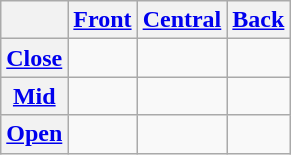<table class="wikitable" style="text-align:center">
<tr>
<th></th>
<th><a href='#'>Front</a></th>
<th><a href='#'>Central</a></th>
<th><a href='#'>Back</a></th>
</tr>
<tr>
<th><a href='#'>Close</a></th>
<td></td>
<td></td>
<td></td>
</tr>
<tr>
<th><a href='#'>Mid</a></th>
<td></td>
<td></td>
<td></td>
</tr>
<tr>
<th><a href='#'>Open</a></th>
<td></td>
<td></td>
<td></td>
</tr>
</table>
